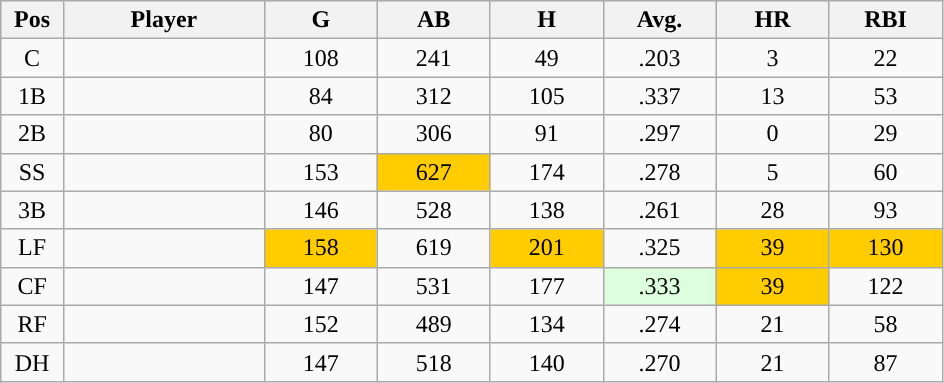<table class="wikitable sortable">
<tr>
<th bgcolor="#DDDDFF" width="5%">Pos</th>
<th bgcolor="#DDDDFF" width="16%">Player</th>
<th bgcolor="#DDDDFF" width="9%">G</th>
<th bgcolor="#DDDDFF" width="9%">AB</th>
<th bgcolor="#DDDDFF" width="9%">H</th>
<th bgcolor="#DDDDFF" width="9%">Avg.</th>
<th bgcolor="#DDDDFF" width="9%">HR</th>
<th bgcolor="#DDDDFF" width="9%">RBI</th>
</tr>
<tr align="center">
<td>C</td>
<td></td>
<td>108</td>
<td>241</td>
<td>49</td>
<td>.203</td>
<td>3</td>
<td>22</td>
</tr>
<tr align="center">
<td>1B</td>
<td></td>
<td>84</td>
<td>312</td>
<td>105</td>
<td>.337</td>
<td>13</td>
<td>53</td>
</tr>
<tr align="center">
<td>2B</td>
<td></td>
<td>80</td>
<td>306</td>
<td>91</td>
<td>.297</td>
<td>0</td>
<td>29</td>
</tr>
<tr align="center">
<td>SS</td>
<td></td>
<td>153</td>
<td style="background:#fc0;">627</td>
<td>174</td>
<td>.278</td>
<td>5</td>
<td>60</td>
</tr>
<tr align="center">
<td>3B</td>
<td></td>
<td>146</td>
<td>528</td>
<td>138</td>
<td>.261</td>
<td>28</td>
<td>93</td>
</tr>
<tr align="center">
<td>LF</td>
<td></td>
<td style="background:#fc0;">158</td>
<td>619</td>
<td style="background:#fc0;">201</td>
<td>.325</td>
<td style="background:#fc0;">39</td>
<td style="background:#fc0;">130</td>
</tr>
<tr align="center">
<td>CF</td>
<td></td>
<td>147</td>
<td>531</td>
<td>177</td>
<td style="background:#DDFFDD;">.333</td>
<td style="background:#fc0;">39</td>
<td>122</td>
</tr>
<tr align="center">
<td>RF</td>
<td></td>
<td>152</td>
<td>489</td>
<td>134</td>
<td>.274</td>
<td>21</td>
<td>58</td>
</tr>
<tr align="center">
<td>DH</td>
<td></td>
<td>147</td>
<td>518</td>
<td>140</td>
<td>.270</td>
<td>21</td>
<td>87</td>
</tr>
</table>
